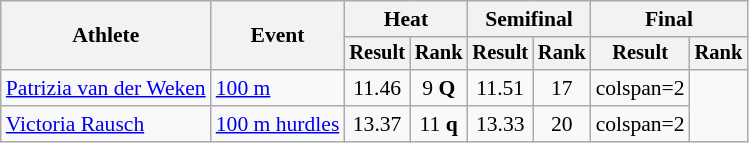<table class="wikitable" style="font-size:90%">
<tr>
<th rowspan="2">Athlete</th>
<th rowspan="2">Event</th>
<th colspan="2">Heat</th>
<th colspan="2">Semifinal</th>
<th colspan="2">Final</th>
</tr>
<tr style="font-size:95%">
<th>Result</th>
<th>Rank</th>
<th>Result</th>
<th>Rank</th>
<th>Result</th>
<th>Rank</th>
</tr>
<tr align=center>
<td align=left><a href='#'>Patrizia van der Weken</a></td>
<td align=left><a href='#'>100 m</a></td>
<td>11.46</td>
<td>9 <strong>Q</strong></td>
<td>11.51</td>
<td>17</td>
<td>colspan=2 </td>
</tr>
<tr align=center>
<td align=left><a href='#'>Victoria Rausch</a></td>
<td align=left><a href='#'>100 m hurdles</a></td>
<td>13.37</td>
<td>11 <strong>q</strong></td>
<td>13.33</td>
<td>20</td>
<td>colspan=2 </td>
</tr>
</table>
